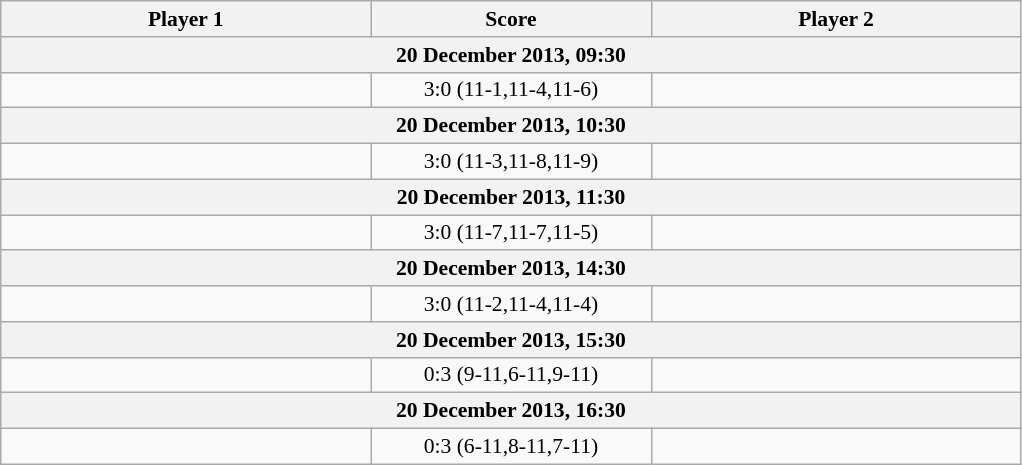<table class="wikitable" style="text-align: center; font-size:90% ">
<tr>
<th align="right" width="240">Player 1</th>
<th width="180">Score</th>
<th align="left" width="240">Player 2</th>
</tr>
<tr>
<th colspan=3>20 December 2013, 09:30</th>
</tr>
<tr>
<td align=right><strong></strong></td>
<td align=center>3:0 (11-1,11-4,11-6)</td>
<td align=left></td>
</tr>
<tr>
<th colspan=3>20 December 2013, 10:30</th>
</tr>
<tr>
<td align=right><strong></strong></td>
<td align=center>3:0 (11-3,11-8,11-9)</td>
<td align=left></td>
</tr>
<tr>
<th colspan=3>20 December 2013, 11:30</th>
</tr>
<tr>
<td align=right><strong></strong></td>
<td align=center>3:0 (11-7,11-7,11-5)</td>
<td align=left></td>
</tr>
<tr>
<th colspan=3>20 December 2013, 14:30</th>
</tr>
<tr>
<td align=right><strong></strong></td>
<td align=center>3:0 (11-2,11-4,11-4)</td>
<td align=left></td>
</tr>
<tr>
<th colspan=3>20 December 2013, 15:30</th>
</tr>
<tr>
<td align=right></td>
<td align=center>0:3 (9-11,6-11,9-11)</td>
<td align=left><strong></strong></td>
</tr>
<tr>
<th colspan=3>20 December 2013, 16:30</th>
</tr>
<tr>
<td align=right></td>
<td align=center>0:3 (6-11,8-11,7-11)</td>
<td align=left><strong></strong></td>
</tr>
</table>
